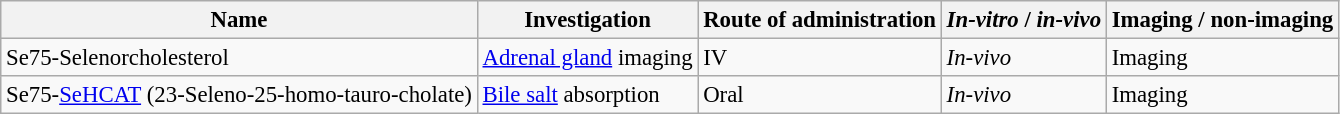<table class="wikitable" style="font-size:95%">
<tr>
<th>Name</th>
<th>Investigation</th>
<th>Route of administration</th>
<th><em>In-vitro</em> / <em>in-vivo</em></th>
<th>Imaging / non-imaging</th>
</tr>
<tr>
<td>Se75-Selenorcholesterol</td>
<td><a href='#'>Adrenal gland</a> imaging</td>
<td>IV</td>
<td><em>In-vivo</em></td>
<td>Imaging</td>
</tr>
<tr>
<td>Se75-<a href='#'>SeHCAT</a> (23-Seleno-25-homo-tauro-cholate)</td>
<td><a href='#'>Bile salt</a> absorption</td>
<td>Oral</td>
<td><em>In-vivo</em></td>
<td>Imaging</td>
</tr>
</table>
